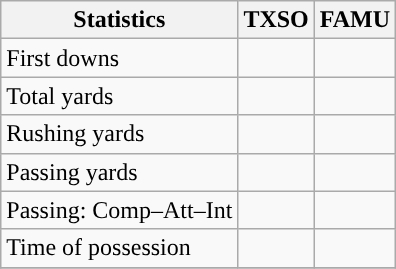<table class="wikitable" style="float: left;">
<tr>
<th>Statistics</th>
<th>TXSO</th>
<th>FAMU</th>
</tr>
<tr>
<td>First downs</td>
<td></td>
<td></td>
</tr>
<tr>
<td>Total yards</td>
<td></td>
<td></td>
</tr>
<tr>
<td>Rushing yards</td>
<td></td>
<td></td>
</tr>
<tr>
<td>Passing yards</td>
<td></td>
<td></td>
</tr>
<tr>
<td>Passing: Comp–Att–Int</td>
<td></td>
<td></td>
</tr>
<tr>
<td>Time of possession</td>
<td></td>
<td></td>
</tr>
<tr>
</tr>
</table>
